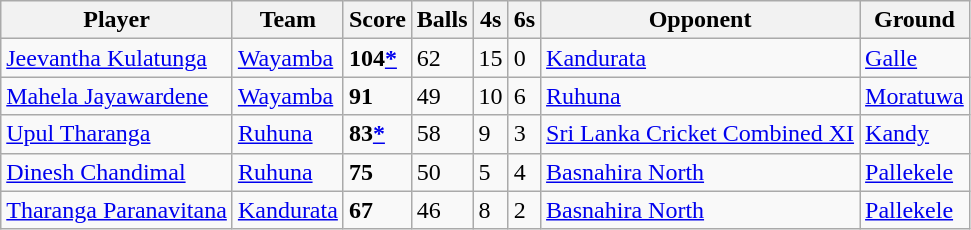<table class="wikitable">
<tr>
<th>Player</th>
<th>Team</th>
<th>Score</th>
<th>Balls</th>
<th>4s</th>
<th>6s</th>
<th>Opponent</th>
<th>Ground</th>
</tr>
<tr>
<td><a href='#'>Jeevantha Kulatunga</a></td>
<td><a href='#'>Wayamba</a></td>
<td><strong>104<a href='#'>*</a></strong></td>
<td>62</td>
<td>15</td>
<td>0</td>
<td><a href='#'>Kandurata</a></td>
<td><a href='#'>Galle</a></td>
</tr>
<tr>
<td><a href='#'>Mahela Jayawardene</a></td>
<td><a href='#'>Wayamba</a></td>
<td><strong>91</strong></td>
<td>49</td>
<td>10</td>
<td>6</td>
<td><a href='#'>Ruhuna</a></td>
<td><a href='#'>Moratuwa</a></td>
</tr>
<tr>
<td><a href='#'>Upul Tharanga</a></td>
<td><a href='#'>Ruhuna</a></td>
<td><strong>83<a href='#'>*</a></strong></td>
<td>58</td>
<td>9</td>
<td>3</td>
<td><a href='#'>Sri Lanka Cricket Combined XI</a></td>
<td><a href='#'>Kandy</a></td>
</tr>
<tr>
<td><a href='#'>Dinesh Chandimal</a></td>
<td><a href='#'>Ruhuna</a></td>
<td><strong>75</strong></td>
<td>50</td>
<td>5</td>
<td>4</td>
<td><a href='#'>Basnahira North</a></td>
<td><a href='#'>Pallekele</a></td>
</tr>
<tr>
<td><a href='#'>Tharanga Paranavitana</a></td>
<td><a href='#'>Kandurata</a></td>
<td><strong>67</strong></td>
<td>46</td>
<td>8</td>
<td>2</td>
<td><a href='#'>Basnahira North</a></td>
<td><a href='#'>Pallekele</a></td>
</tr>
</table>
